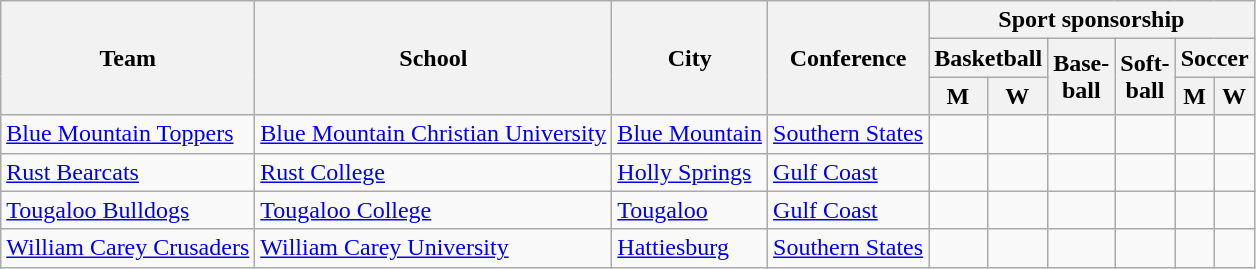<table class="sortable wikitable">
<tr>
<th rowspan=3>Team</th>
<th rowspan=3>School</th>
<th rowspan=3>City</th>
<th rowspan=3>Conference</th>
<th colspan=6>Sport sponsorship</th>
</tr>
<tr>
<th colspan=2>Basketball</th>
<th rowspan=2>Base-<br>ball</th>
<th rowspan=2>Soft-<br>ball</th>
<th colspan=2>Soccer</th>
</tr>
<tr>
<th>M</th>
<th>W</th>
<th>M</th>
<th>W</th>
</tr>
<tr>
<td><a href='#'>Blue Mountain Toppers</a></td>
<td><a href='#'>Blue Mountain Christian University</a></td>
<td><a href='#'>Blue Mountain</a></td>
<td><a href='#'>Southern States</a></td>
<td></td>
<td></td>
<td></td>
<td></td>
<td></td>
<td></td>
</tr>
<tr>
<td><a href='#'>Rust Bearcats</a></td>
<td><a href='#'>Rust College</a></td>
<td><a href='#'>Holly Springs</a></td>
<td><a href='#'>Gulf Coast</a></td>
<td></td>
<td></td>
<td> </td>
<td> </td>
<td></td>
<td></td>
</tr>
<tr>
<td><a href='#'>Tougaloo Bulldogs</a></td>
<td><a href='#'>Tougaloo College</a></td>
<td><a href='#'>Tougaloo</a></td>
<td><a href='#'>Gulf Coast</a></td>
<td></td>
<td></td>
<td> </td>
<td></td>
<td></td>
<td></td>
</tr>
<tr>
<td><a href='#'>William Carey Crusaders</a></td>
<td><a href='#'>William Carey University</a></td>
<td><a href='#'>Hattiesburg</a></td>
<td><a href='#'>Southern States</a></td>
<td></td>
<td></td>
<td></td>
<td></td>
<td></td>
<td></td>
</tr>
</table>
